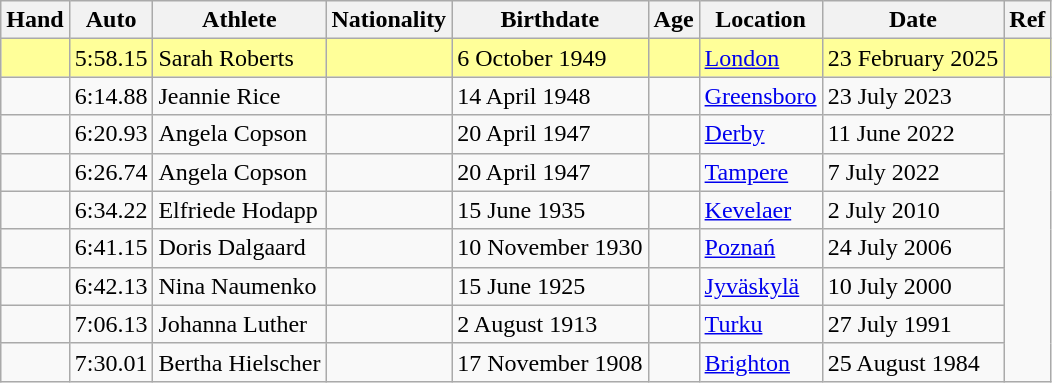<table class="wikitable">
<tr>
<th>Hand</th>
<th>Auto</th>
<th>Athlete</th>
<th>Nationality</th>
<th>Birthdate</th>
<th>Age</th>
<th>Location</th>
<th>Date</th>
<th>Ref</th>
</tr>
<tr style="background:#ff9;">
<td></td>
<td>5:58.15 </td>
<td>Sarah Roberts</td>
<td></td>
<td>6 October 1949</td>
<td></td>
<td><a href='#'>London</a></td>
<td>23 February 2025</td>
<td></td>
</tr>
<tr>
<td></td>
<td>6:14.88</td>
<td>Jeannie Rice</td>
<td></td>
<td>14 April 1948</td>
<td></td>
<td><a href='#'>Greensboro</a></td>
<td>23 July 2023</td>
<td></td>
</tr>
<tr>
<td></td>
<td>6:20.93</td>
<td>Angela Copson</td>
<td></td>
<td>20 April 1947</td>
<td></td>
<td><a href='#'>Derby</a></td>
<td>11 June 2022</td>
</tr>
<tr>
<td></td>
<td>6:26.74</td>
<td>Angela Copson</td>
<td></td>
<td>20 April 1947</td>
<td></td>
<td><a href='#'>Tampere</a></td>
<td>7 July 2022</td>
</tr>
<tr>
<td></td>
<td>6:34.22</td>
<td>Elfriede Hodapp</td>
<td></td>
<td>15 June 1935</td>
<td></td>
<td><a href='#'>Kevelaer</a></td>
<td>2 July 2010</td>
</tr>
<tr>
<td></td>
<td>6:41.15</td>
<td>Doris Dalgaard</td>
<td></td>
<td>10 November 1930</td>
<td></td>
<td><a href='#'>Poznań</a></td>
<td>24 July 2006</td>
</tr>
<tr>
<td></td>
<td>6:42.13</td>
<td>Nina Naumenko</td>
<td></td>
<td>15 June 1925</td>
<td></td>
<td><a href='#'>Jyväskylä</a></td>
<td>10 July 2000</td>
</tr>
<tr>
<td></td>
<td>7:06.13</td>
<td>Johanna Luther</td>
<td></td>
<td>2 August 1913</td>
<td></td>
<td><a href='#'>Turku</a></td>
<td>27 July 1991</td>
</tr>
<tr>
<td></td>
<td>7:30.01</td>
<td>Bertha Hielscher</td>
<td></td>
<td>17 November 1908</td>
<td></td>
<td><a href='#'>Brighton</a></td>
<td>25 August 1984</td>
</tr>
</table>
